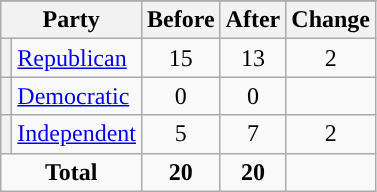<table class="wikitable" style="text-align:center;">
<tr>
</tr>
<tr>
<th colspan=2>Party</th>
<th>Before</th>
<th>After</th>
<th>Change</th>
</tr>
<tr>
<th style="background-color:"></th>
<td style="text-align:left;"><a href='#'>Republican</a></td>
<td>15</td>
<td>13</td>
<td> 2</td>
</tr>
<tr>
<th style="background-color:"></th>
<td style="text-align:left;"><a href='#'>Democratic</a></td>
<td>0</td>
<td>0</td>
<td></td>
</tr>
<tr>
<th style="background-color:"></th>
<td style="text-align:left;"><a href='#'>Independent</a></td>
<td>5</td>
<td>7</td>
<td> 2</td>
</tr>
<tr>
<td colspan=2><strong>Total</strong></td>
<td><strong>20</strong></td>
<td><strong>20</strong></td>
<td></td>
</tr>
</table>
